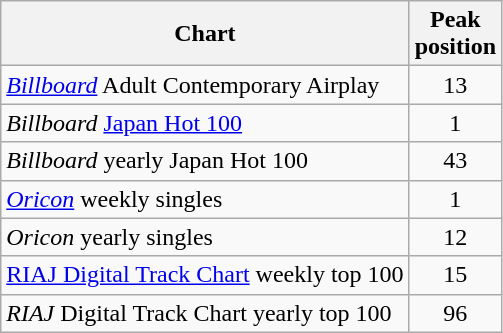<table class="wikitable">
<tr>
<th>Chart</th>
<th>Peak<br>position</th>
</tr>
<tr>
<td><em><a href='#'>Billboard</a></em> Adult Contemporary Airplay</td>
<td align="center">13</td>
</tr>
<tr>
<td><em>Billboard</em> <a href='#'>Japan Hot 100</a></td>
<td align="center">1</td>
</tr>
<tr>
<td><em>Billboard</em> yearly Japan Hot 100</td>
<td align="center">43</td>
</tr>
<tr>
<td><em><a href='#'>Oricon</a></em> weekly singles</td>
<td align="center">1</td>
</tr>
<tr>
<td><em>Oricon</em> yearly singles</td>
<td align="center">12</td>
</tr>
<tr>
<td><a href='#'>RIAJ Digital Track Chart</a> weekly top 100</td>
<td align="center">15</td>
</tr>
<tr>
<td><em>RIAJ</em> Digital Track Chart yearly top 100</td>
<td align="center">96</td>
</tr>
</table>
